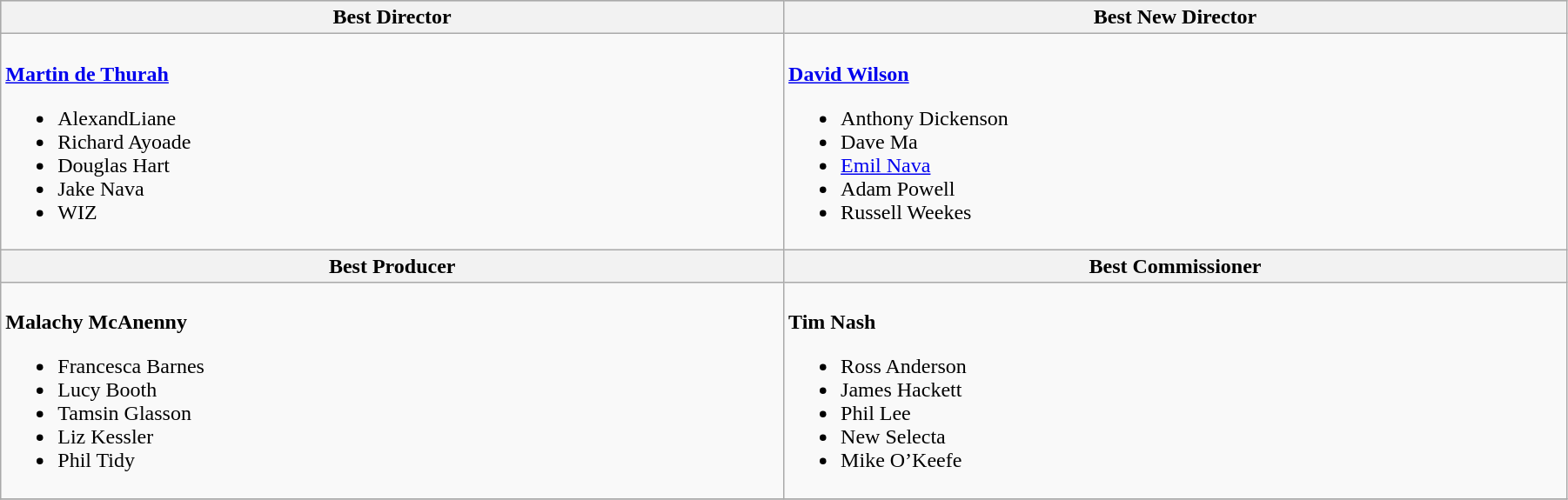<table class="wikitable" style="width:95%">
<tr bgcolor="#bebebe">
<th width="50%">Best Director</th>
<th width="50%">Best New Director</th>
</tr>
<tr>
<td valign="top"><br><strong><a href='#'>Martin de Thurah</a></strong><ul><li>AlexandLiane</li><li>Richard Ayoade</li><li>Douglas Hart</li><li>Jake Nava</li><li>WIZ</li></ul></td>
<td valign="top"><br><strong><a href='#'>David Wilson</a></strong><ul><li>Anthony Dickenson</li><li>Dave Ma</li><li><a href='#'>Emil Nava</a></li><li>Adam Powell</li><li>Russell Weekes</li></ul></td>
</tr>
<tr>
<th width="50%">Best Producer</th>
<th width="50%">Best Commissioner</th>
</tr>
<tr>
<td valign="top"><br><strong>Malachy McAnenny</strong><ul><li>Francesca Barnes</li><li>Lucy Booth</li><li>Tamsin Glasson</li><li>Liz Kessler</li><li>Phil Tidy</li></ul></td>
<td valign="top"><br><strong>Tim Nash</strong><ul><li>Ross Anderson</li><li>James Hackett</li><li>Phil Lee</li><li>New Selecta</li><li>Mike O’Keefe</li></ul></td>
</tr>
<tr>
</tr>
</table>
